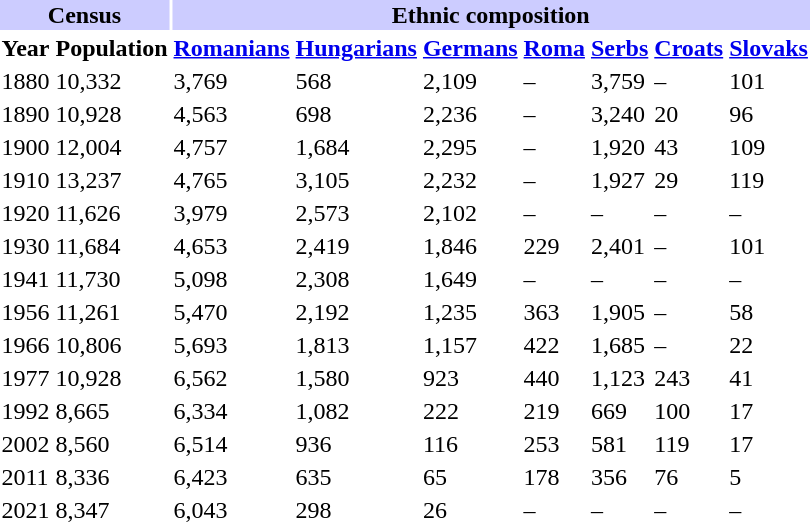<table class="toccolours">
<tr>
<th align="center" colspan="2" style="background:#ccccff;">Census</th>
<th align="center" colspan="7" style="background:#ccccff;">Ethnic composition</th>
</tr>
<tr>
<th>Year</th>
<th>Population</th>
<th><a href='#'>Romanians</a></th>
<th><a href='#'>Hungarians</a></th>
<th><a href='#'>Germans</a></th>
<th><a href='#'>Roma</a></th>
<th><a href='#'>Serbs</a></th>
<th><a href='#'>Croats</a></th>
<th><a href='#'>Slovaks</a></th>
</tr>
<tr>
<td>1880</td>
<td>10,332</td>
<td>3,769</td>
<td>568</td>
<td>2,109</td>
<td>–</td>
<td>3,759</td>
<td>–</td>
<td>101</td>
</tr>
<tr>
<td>1890</td>
<td>10,928</td>
<td>4,563</td>
<td>698</td>
<td>2,236</td>
<td>–</td>
<td>3,240</td>
<td>20</td>
<td>96</td>
</tr>
<tr>
<td>1900</td>
<td>12,004</td>
<td>4,757</td>
<td>1,684</td>
<td>2,295</td>
<td>–</td>
<td>1,920</td>
<td>43</td>
<td>109</td>
</tr>
<tr>
<td>1910</td>
<td>13,237</td>
<td>4,765</td>
<td>3,105</td>
<td>2,232</td>
<td>–</td>
<td>1,927</td>
<td>29</td>
<td>119</td>
</tr>
<tr>
<td>1920</td>
<td>11,626</td>
<td>3,979</td>
<td>2,573</td>
<td>2,102</td>
<td>–</td>
<td>–</td>
<td>–</td>
<td>–</td>
</tr>
<tr>
<td>1930</td>
<td>11,684</td>
<td>4,653</td>
<td>2,419</td>
<td>1,846</td>
<td>229</td>
<td>2,401</td>
<td>–</td>
<td>101</td>
</tr>
<tr>
<td>1941</td>
<td>11,730</td>
<td>5,098</td>
<td>2,308</td>
<td>1,649</td>
<td>–</td>
<td>–</td>
<td>–</td>
<td>–</td>
</tr>
<tr>
<td>1956</td>
<td>11,261</td>
<td>5,470</td>
<td>2,192</td>
<td>1,235</td>
<td>363</td>
<td>1,905</td>
<td>–</td>
<td>58</td>
</tr>
<tr>
<td>1966</td>
<td>10,806</td>
<td>5,693</td>
<td>1,813</td>
<td>1,157</td>
<td>422</td>
<td>1,685</td>
<td>–</td>
<td>22</td>
</tr>
<tr>
<td>1977</td>
<td>10,928</td>
<td>6,562</td>
<td>1,580</td>
<td>923</td>
<td>440</td>
<td>1,123</td>
<td>243</td>
<td>41</td>
</tr>
<tr>
<td>1992</td>
<td>8,665</td>
<td>6,334</td>
<td>1,082</td>
<td>222</td>
<td>219</td>
<td>669</td>
<td>100</td>
<td>17</td>
</tr>
<tr>
<td>2002</td>
<td>8,560</td>
<td>6,514</td>
<td>936</td>
<td>116</td>
<td>253</td>
<td>581</td>
<td>119</td>
<td>17</td>
</tr>
<tr>
<td>2011</td>
<td>8,336</td>
<td>6,423</td>
<td>635</td>
<td>65</td>
<td>178</td>
<td>356</td>
<td>76</td>
<td>5</td>
</tr>
<tr>
<td>2021</td>
<td>8,347</td>
<td>6,043</td>
<td>298</td>
<td>26</td>
<td>–</td>
<td>–</td>
<td>–</td>
<td>–</td>
</tr>
</table>
